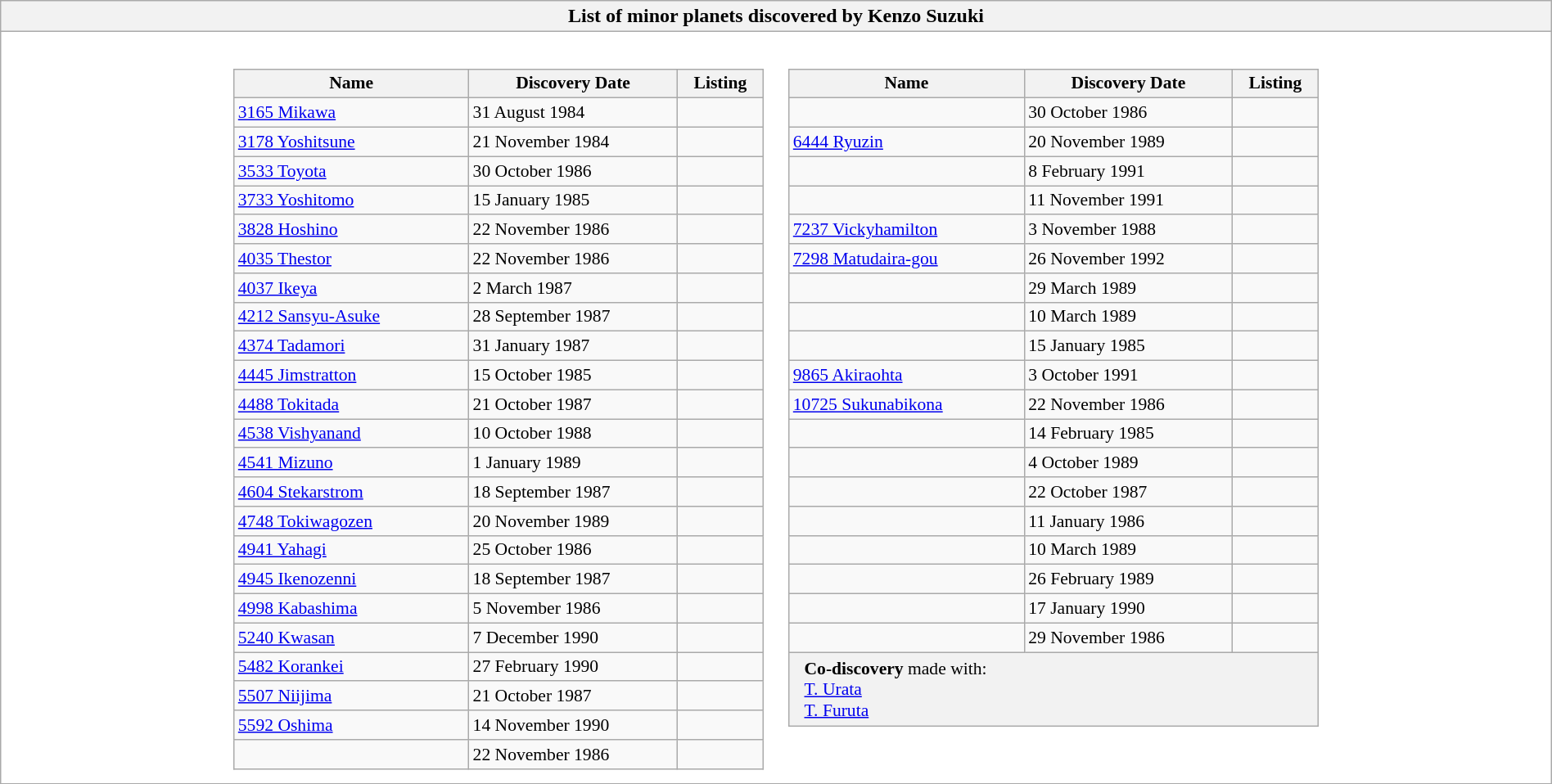<table class="wikitable collapsible collapsed" role="presentation" style="width:100%; background:#ffffff;">
<tr>
<th>List of minor planets discovered by Kenzo Suzuki</th>
</tr>
<tr>
<td align="center"><br><table class="wikitable" style="width: 30em; display:inline-table; margin:8px; text-align:left; font-size:90%">
<tr>
<th scope="col" style="width: 13.5em;">Name</th>
<th scope="col" style="width: 12em;">Discovery Date</th>
<th scope="col" style="width: 4.5em;">Listing</th>
</tr>
<tr>
<td><a href='#'>3165 Mikawa</a></td>
<td>31 August 1984</td>
<td> </td>
</tr>
<tr>
<td><a href='#'>3178 Yoshitsune</a></td>
<td>21 November 1984</td>
<td> </td>
</tr>
<tr>
<td><a href='#'>3533 Toyota</a></td>
<td>30 October 1986</td>
<td> </td>
</tr>
<tr>
<td><a href='#'>3733 Yoshitomo</a></td>
<td>15 January 1985</td>
<td> </td>
</tr>
<tr>
<td><a href='#'>3828 Hoshino</a></td>
<td>22 November 1986</td>
<td> </td>
</tr>
<tr>
<td><a href='#'>4035 Thestor</a></td>
<td>22 November 1986</td>
<td> </td>
</tr>
<tr>
<td><a href='#'>4037 Ikeya</a></td>
<td>2 March 1987</td>
<td> </td>
</tr>
<tr>
<td><a href='#'>4212 Sansyu-Asuke</a></td>
<td>28 September 1987</td>
<td> </td>
</tr>
<tr>
<td><a href='#'>4374 Tadamori</a></td>
<td>31 January 1987</td>
<td> </td>
</tr>
<tr>
<td><a href='#'>4445 Jimstratton</a></td>
<td>15 October 1985</td>
<td> </td>
</tr>
<tr>
<td><a href='#'>4488 Tokitada</a></td>
<td>21 October 1987</td>
<td> </td>
</tr>
<tr>
<td><a href='#'>4538 Vishyanand</a></td>
<td>10 October 1988</td>
<td></td>
</tr>
<tr>
<td><a href='#'>4541 Mizuno</a></td>
<td>1 January 1989</td>
<td> </td>
</tr>
<tr>
<td><a href='#'>4604 Stekarstrom</a></td>
<td>18 September 1987</td>
<td> </td>
</tr>
<tr>
<td><a href='#'>4748 Tokiwagozen</a></td>
<td>20 November 1989</td>
<td> </td>
</tr>
<tr>
<td><a href='#'>4941 Yahagi</a></td>
<td>25 October 1986</td>
<td> </td>
</tr>
<tr>
<td><a href='#'>4945 Ikenozenni</a></td>
<td>18 September 1987</td>
<td> </td>
</tr>
<tr>
<td><a href='#'>4998 Kabashima</a></td>
<td>5 November 1986</td>
<td> </td>
</tr>
<tr>
<td><a href='#'>5240 Kwasan</a></td>
<td>7 December 1990</td>
<td> </td>
</tr>
<tr>
<td><a href='#'>5482 Korankei</a></td>
<td>27 February 1990</td>
<td> </td>
</tr>
<tr>
<td><a href='#'>5507 Niijima</a></td>
<td>21 October 1987</td>
<td> </td>
</tr>
<tr>
<td><a href='#'>5592 Oshima</a></td>
<td>14 November 1990</td>
<td> </td>
</tr>
<tr>
<td></td>
<td>22 November 1986</td>
<td> </td>
</tr>
</table>
<table class="wikitable" style="width: 30em; display:inline-table; margin:8px; text-align:left; font-size:90%">
<tr>
<th scope="col" style="width: 13.5em;">Name</th>
<th scope="col" style="width: 12em;">Discovery Date</th>
<th scope="col" style="width: 4.5em;">Listing</th>
</tr>
<tr>
<td></td>
<td>30 October 1986</td>
<td> </td>
</tr>
<tr>
<td><a href='#'>6444 Ryuzin</a></td>
<td>20 November 1989</td>
<td> </td>
</tr>
<tr>
<td></td>
<td>8 February 1991</td>
<td> </td>
</tr>
<tr>
<td></td>
<td>11 November 1991</td>
<td> </td>
</tr>
<tr>
<td><a href='#'>7237 Vickyhamilton</a></td>
<td>3 November 1988</td>
<td> </td>
</tr>
<tr>
<td><a href='#'>7298 Matudaira-gou</a></td>
<td>26 November 1992</td>
<td> </td>
</tr>
<tr>
<td></td>
<td>29 March 1989</td>
<td> </td>
</tr>
<tr>
<td></td>
<td>10 March 1989</td>
<td> </td>
</tr>
<tr>
<td></td>
<td>15 January 1985</td>
<td> </td>
</tr>
<tr>
<td><a href='#'>9865 Akiraohta</a></td>
<td>3 October 1991</td>
<td> </td>
</tr>
<tr>
<td><a href='#'>10725 Sukunabikona</a></td>
<td>22 November 1986</td>
<td> </td>
</tr>
<tr>
<td></td>
<td>14 February 1985</td>
<td> </td>
</tr>
<tr>
<td></td>
<td>4 October 1989</td>
<td> </td>
</tr>
<tr>
<td></td>
<td>22 October 1987</td>
<td> </td>
</tr>
<tr>
<td></td>
<td>11 January 1986</td>
<td> </td>
</tr>
<tr>
<td></td>
<td>10 March 1989</td>
<td> </td>
</tr>
<tr>
<td></td>
<td>26 February 1989</td>
<td> </td>
</tr>
<tr>
<td></td>
<td>17 January 1990</td>
<td> </td>
</tr>
<tr>
<td></td>
<td>29 November 1986</td>
<td> </td>
</tr>
<tr>
<th colspan=3 style="font-weight: normal; text-align: left; padding: 4px 12px;"><strong>Co-discovery</strong> made with:<br> <a href='#'>T. Urata</a><br> <a href='#'>T. Furuta</a></th>
</tr>
</table>
</td>
</tr>
</table>
